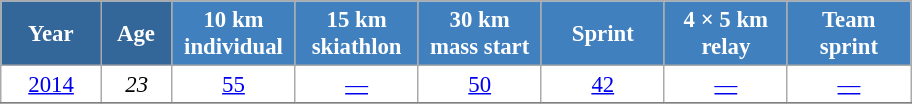<table class="wikitable" style="font-size:95%; text-align:center; border:grey solid 1px; border-collapse:collapse; background:#ffffff;">
<tr>
<th style="background-color:#369; color:white; width:60px;"> Year </th>
<th style="background-color:#369; color:white; width:40px;"> Age </th>
<th style="background-color:#4180be; color:white; width:75px;"> 10 km <br> individual </th>
<th style="background-color:#4180be; color:white; width:75px;"> 15 km <br> skiathlon </th>
<th style="background-color:#4180be; color:white; width:75px;"> 30 km <br> mass start </th>
<th style="background-color:#4180be; color:white; width:75px;"> Sprint </th>
<th style="background-color:#4180be; color:white; width:75px;"> 4 × 5 km <br> relay </th>
<th style="background-color:#4180be; color:white; width:75px;"> Team <br> sprint </th>
</tr>
<tr>
<td><a href='#'>2014</a></td>
<td><em>23</em></td>
<td><a href='#'>55</a></td>
<td><a href='#'>—</a></td>
<td><a href='#'>50</a></td>
<td><a href='#'>42</a></td>
<td><a href='#'>—</a></td>
<td><a href='#'>—</a></td>
</tr>
<tr>
</tr>
</table>
